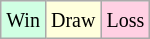<table class="wikitable">
<tr>
<td style="background-color: #d0ffe3;"><small>Win</small></td>
<td style="background-color: #ffffdd;"><small>Draw</small></td>
<td style="background-color: #ffd0e3;"><small>Loss</small></td>
</tr>
</table>
